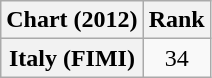<table class="wikitable plainrowheaders">
<tr>
<th>Chart (2012)</th>
<th>Rank</th>
</tr>
<tr>
<th scope="row">Italy (FIMI)</th>
<td style="text-align:center;">34</td>
</tr>
</table>
